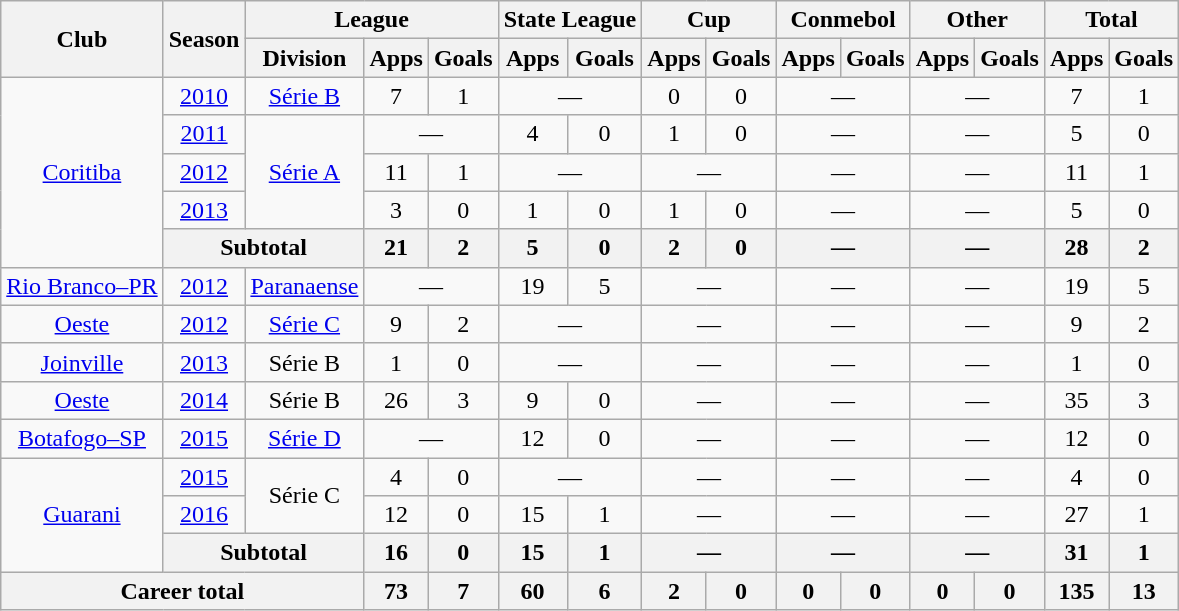<table class="wikitable" style="text-align: center;">
<tr>
<th rowspan="2">Club</th>
<th rowspan="2">Season</th>
<th colspan="3">League</th>
<th colspan="2">State League</th>
<th colspan="2">Cup</th>
<th colspan="2">Conmebol</th>
<th colspan="2">Other</th>
<th colspan="2">Total</th>
</tr>
<tr>
<th>Division</th>
<th>Apps</th>
<th>Goals</th>
<th>Apps</th>
<th>Goals</th>
<th>Apps</th>
<th>Goals</th>
<th>Apps</th>
<th>Goals</th>
<th>Apps</th>
<th>Goals</th>
<th>Apps</th>
<th>Goals</th>
</tr>
<tr>
<td rowspan="5" valign="center"><a href='#'>Coritiba</a></td>
<td><a href='#'>2010</a></td>
<td><a href='#'>Série B</a></td>
<td>7</td>
<td>1</td>
<td colspan="2">—</td>
<td>0</td>
<td>0</td>
<td colspan="2">—</td>
<td colspan="2">—</td>
<td>7</td>
<td>1</td>
</tr>
<tr>
<td><a href='#'>2011</a></td>
<td rowspan=3><a href='#'>Série A</a></td>
<td colspan="2">—</td>
<td>4</td>
<td>0</td>
<td>1</td>
<td>0</td>
<td colspan="2">—</td>
<td colspan="2">—</td>
<td>5</td>
<td>0</td>
</tr>
<tr>
<td><a href='#'>2012</a></td>
<td>11</td>
<td>1</td>
<td colspan="2">—</td>
<td colspan="2">—</td>
<td colspan="2">—</td>
<td colspan="2">—</td>
<td>11</td>
<td>1</td>
</tr>
<tr>
<td><a href='#'>2013</a></td>
<td>3</td>
<td>0</td>
<td>1</td>
<td>0</td>
<td>1</td>
<td>0</td>
<td colspan="2">—</td>
<td colspan="2">—</td>
<td>5</td>
<td>0</td>
</tr>
<tr>
<th colspan="2">Subtotal</th>
<th>21</th>
<th>2</th>
<th>5</th>
<th>0</th>
<th>2</th>
<th>0</th>
<th colspan="2">—</th>
<th colspan="2">—</th>
<th>28</th>
<th>2</th>
</tr>
<tr>
<td valign="center"><a href='#'>Rio Branco–PR</a></td>
<td><a href='#'>2012</a></td>
<td><a href='#'>Paranaense</a></td>
<td colspan="2">—</td>
<td>19</td>
<td>5</td>
<td colspan="2">—</td>
<td colspan="2">—</td>
<td colspan="2">—</td>
<td>19</td>
<td>5</td>
</tr>
<tr>
<td valign="center"><a href='#'>Oeste</a></td>
<td><a href='#'>2012</a></td>
<td><a href='#'>Série C</a></td>
<td>9</td>
<td>2</td>
<td colspan="2">—</td>
<td colspan="2">—</td>
<td colspan="2">—</td>
<td colspan="2">—</td>
<td>9</td>
<td>2</td>
</tr>
<tr>
<td valign="center"><a href='#'>Joinville</a></td>
<td><a href='#'>2013</a></td>
<td>Série B</td>
<td>1</td>
<td>0</td>
<td colspan="2">—</td>
<td colspan="2">—</td>
<td colspan="2">—</td>
<td colspan="2">—</td>
<td>1</td>
<td>0</td>
</tr>
<tr>
<td valign="center"><a href='#'>Oeste</a></td>
<td><a href='#'>2014</a></td>
<td>Série B</td>
<td>26</td>
<td>3</td>
<td>9</td>
<td>0</td>
<td colspan="2">—</td>
<td colspan="2">—</td>
<td colspan="2">—</td>
<td>35</td>
<td>3</td>
</tr>
<tr>
<td valign="center"><a href='#'>Botafogo–SP</a></td>
<td><a href='#'>2015</a></td>
<td><a href='#'>Série D</a></td>
<td colspan="2">—</td>
<td>12</td>
<td>0</td>
<td colspan="2">—</td>
<td colspan="2">—</td>
<td colspan="2">—</td>
<td>12</td>
<td>0</td>
</tr>
<tr>
<td rowspan="3" valign="center"><a href='#'>Guarani</a></td>
<td><a href='#'>2015</a></td>
<td rowspan=2>Série C</td>
<td>4</td>
<td>0</td>
<td colspan="2">—</td>
<td colspan="2">—</td>
<td colspan="2">—</td>
<td colspan="2">—</td>
<td>4</td>
<td>0</td>
</tr>
<tr>
<td><a href='#'>2016</a></td>
<td>12</td>
<td>0</td>
<td>15</td>
<td>1</td>
<td colspan="2">—</td>
<td colspan="2">—</td>
<td colspan="2">—</td>
<td>27</td>
<td>1</td>
</tr>
<tr>
<th colspan="2">Subtotal</th>
<th>16</th>
<th>0</th>
<th>15</th>
<th>1</th>
<th colspan="2">—</th>
<th colspan="2">—</th>
<th colspan="2">—</th>
<th>31</th>
<th>1</th>
</tr>
<tr>
<th colspan="3"><strong>Career total</strong></th>
<th>73</th>
<th>7</th>
<th>60</th>
<th>6</th>
<th>2</th>
<th>0</th>
<th>0</th>
<th>0</th>
<th>0</th>
<th>0</th>
<th>135</th>
<th>13</th>
</tr>
</table>
